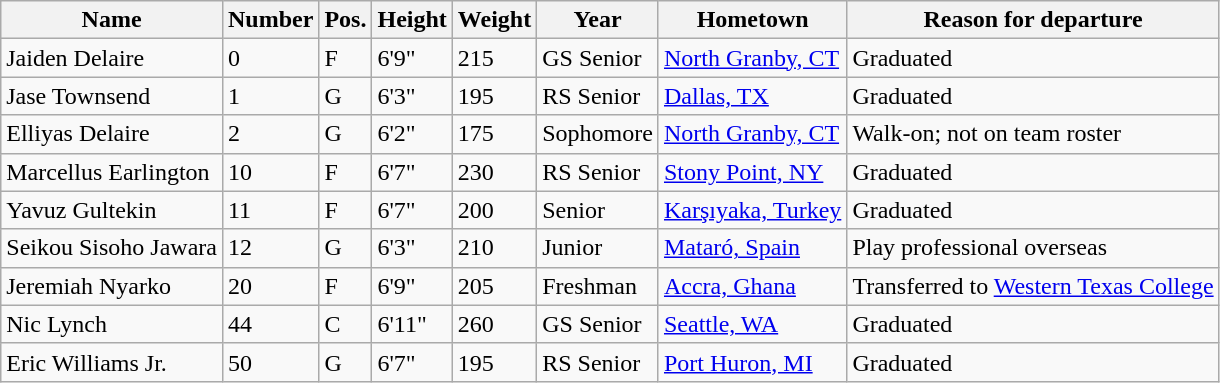<table class="wikitable sortable" border="1">
<tr>
<th>Name</th>
<th>Number</th>
<th>Pos.</th>
<th>Height</th>
<th>Weight</th>
<th>Year</th>
<th>Hometown</th>
<th class="unsortable">Reason for departure</th>
</tr>
<tr>
<td>Jaiden Delaire</td>
<td>0</td>
<td>F</td>
<td>6'9"</td>
<td>215</td>
<td>GS Senior</td>
<td><a href='#'>North Granby, CT</a></td>
<td>Graduated</td>
</tr>
<tr>
<td>Jase Townsend</td>
<td>1</td>
<td>G</td>
<td>6'3"</td>
<td>195</td>
<td>RS Senior</td>
<td><a href='#'>Dallas, TX</a></td>
<td>Graduated</td>
</tr>
<tr>
<td>Elliyas Delaire</td>
<td>2</td>
<td>G</td>
<td>6'2"</td>
<td>175</td>
<td>Sophomore</td>
<td><a href='#'>North Granby, CT</a></td>
<td>Walk-on; not on team roster</td>
</tr>
<tr>
<td>Marcellus Earlington</td>
<td>10</td>
<td>F</td>
<td>6'7"</td>
<td>230</td>
<td>RS Senior</td>
<td><a href='#'>Stony Point, NY</a></td>
<td>Graduated</td>
</tr>
<tr>
<td>Yavuz Gultekin</td>
<td>11</td>
<td>F</td>
<td>6'7"</td>
<td>200</td>
<td>Senior</td>
<td><a href='#'>Karşıyaka, Turkey</a></td>
<td>Graduated</td>
</tr>
<tr>
<td>Seikou Sisoho Jawara</td>
<td>12</td>
<td>G</td>
<td>6'3"</td>
<td>210</td>
<td>Junior</td>
<td><a href='#'>Mataró, Spain</a></td>
<td>Play professional overseas</td>
</tr>
<tr>
<td>Jeremiah Nyarko</td>
<td>20</td>
<td>F</td>
<td>6'9"</td>
<td>205</td>
<td>Freshman</td>
<td><a href='#'>Accra, Ghana</a></td>
<td>Transferred to <a href='#'>Western Texas College</a></td>
</tr>
<tr>
<td>Nic Lynch</td>
<td>44</td>
<td>C</td>
<td>6'11"</td>
<td>260</td>
<td>GS Senior</td>
<td><a href='#'>Seattle, WA</a></td>
<td>Graduated</td>
</tr>
<tr>
<td>Eric Williams Jr.</td>
<td>50</td>
<td>G</td>
<td>6'7"</td>
<td>195</td>
<td>RS Senior</td>
<td><a href='#'>Port Huron, MI</a></td>
<td>Graduated</td>
</tr>
</table>
